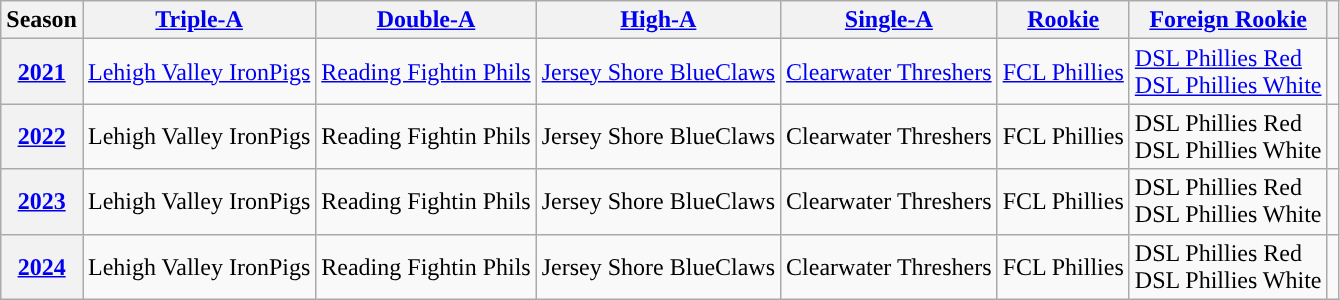<table class="wikitable plainrowheaders">
<tr>
<th scope="col">Season</th>
<th scope="col"><a href='#'><span>Triple-A</span></a></th>
<th scope="col"><a href='#'><span>Double-A</span></a></th>
<th scope="col"><a href='#'><span>High-A</span></a></th>
<th scope="col"><a href='#'><span>Single-A</span></a></th>
<th scope="col"><a href='#'><span>Rookie</span></a></th>
<th scope="col"><a href='#'><span>Foreign Rookie</span></a></th>
<th scope="col"></th>
</tr>
<tr>
<th scope="row" style="text-align:center"><a href='#'>2021</a></th>
<td><a href='#'>Lehigh Valley IronPigs</a></td>
<td><a href='#'>Reading Fightin Phils</a></td>
<td><a href='#'>Jersey Shore BlueClaws</a></td>
<td><a href='#'>Clearwater Threshers</a></td>
<td><a href='#'>FCL Phillies</a></td>
<td><a href='#'>DSL Phillies Red</a><br><a href='#'>DSL Phillies White</a></td>
<td align="center"></td>
</tr>
<tr>
<th scope="row" style="text-align:center"><a href='#'>2022</a></th>
<td>Lehigh Valley IronPigs</td>
<td>Reading Fightin Phils</td>
<td>Jersey Shore BlueClaws</td>
<td>Clearwater Threshers</td>
<td>FCL Phillies</td>
<td>DSL Phillies Red<br>DSL Phillies White</td>
<td align="center"></td>
</tr>
<tr>
<th scope="row" style="text-align:center"><a href='#'>2023</a></th>
<td>Lehigh Valley IronPigs</td>
<td>Reading Fightin Phils</td>
<td>Jersey Shore BlueClaws</td>
<td>Clearwater Threshers</td>
<td>FCL Phillies</td>
<td>DSL Phillies Red<br>DSL Phillies White</td>
<td align="center"></td>
</tr>
<tr>
<th scope="row" style="text-align:center"><a href='#'>2024</a></th>
<td>Lehigh Valley IronPigs</td>
<td>Reading Fightin Phils</td>
<td>Jersey Shore BlueClaws</td>
<td>Clearwater Threshers</td>
<td>FCL Phillies</td>
<td>DSL Phillies Red<br>DSL Phillies White</td>
<td align="center"></td>
</tr>
</table>
